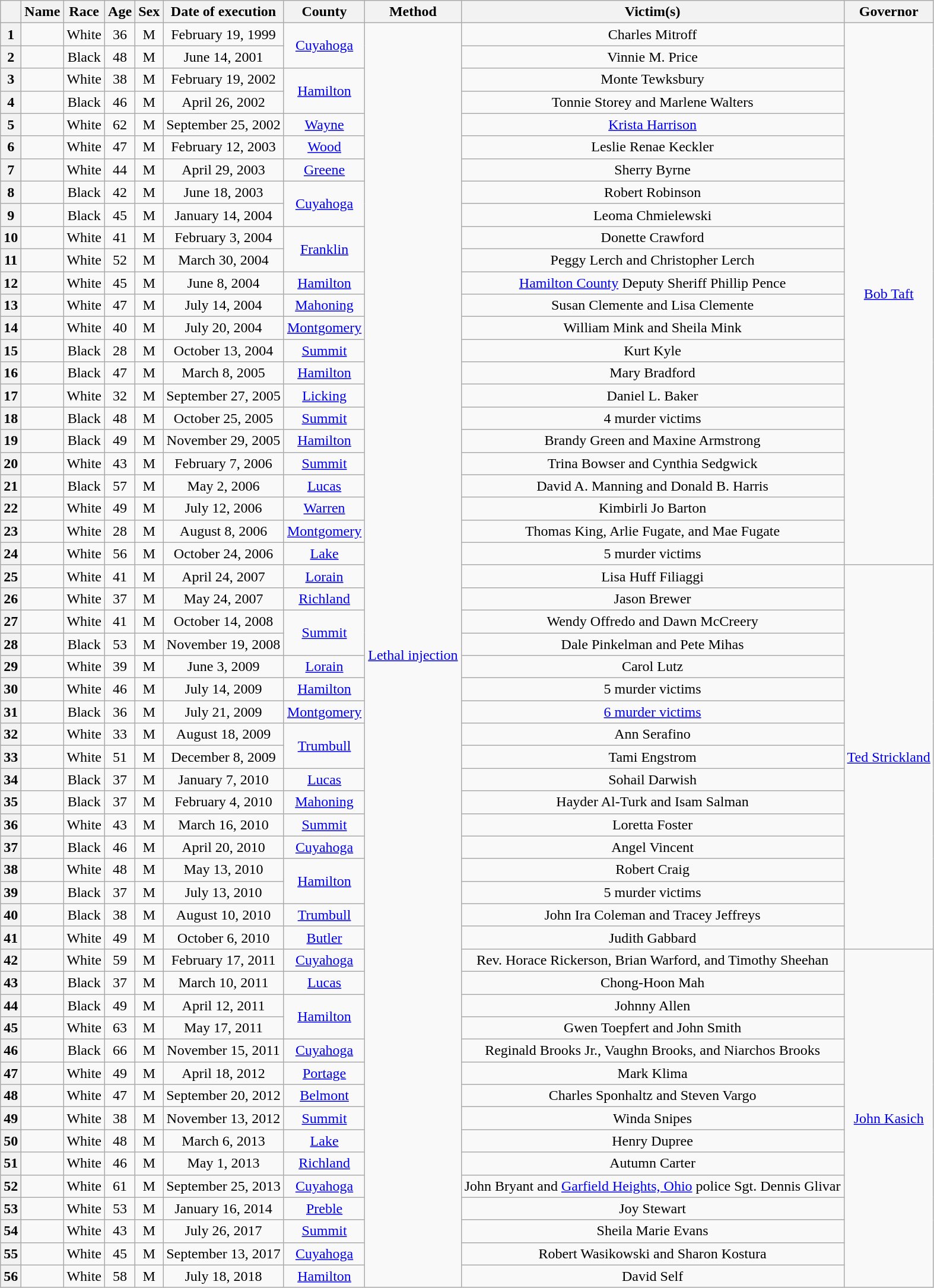<table class="wikitable sortable" style="text-align:center;">
<tr>
<th scope="col"></th>
<th scope="col">Name</th>
<th scope="col">Race</th>
<th scope="col">Age</th>
<th scope="col">Sex</th>
<th scope="col" data-sort-type="date">Date of execution</th>
<th scope="col">County</th>
<th scope="col">Method</th>
<th scope="col">Victim(s)</th>
<th scope="col">Governor</th>
</tr>
<tr>
<th scope="row">1</th>
<td></td>
<td>White</td>
<td>36</td>
<td>M</td>
<td>February 19, 1999</td>
<td rowspan="2"><a href='#'>Cuyahoga</a></td>
<td rowspan="56"><a href='#'>Lethal injection</a></td>
<td>Charles Mitroff</td>
<td rowspan="24"><a href='#'>Bob Taft</a></td>
</tr>
<tr>
<th scope="row">2</th>
<td></td>
<td>Black</td>
<td>48</td>
<td>M</td>
<td>June 14, 2001</td>
<td>Vinnie M. Price</td>
</tr>
<tr>
<th scope="row">3</th>
<td></td>
<td>White</td>
<td>38</td>
<td>M</td>
<td>February 19, 2002</td>
<td rowspan="2"><a href='#'>Hamilton</a></td>
<td>Monte Tewksbury</td>
</tr>
<tr>
<th scope="row">4</th>
<td></td>
<td>Black</td>
<td>46</td>
<td>M</td>
<td>April 26, 2002</td>
<td>Tonnie Storey and Marlene Walters</td>
</tr>
<tr>
<th scope="row">5</th>
<td></td>
<td>White</td>
<td>62</td>
<td>M</td>
<td>September 25, 2002</td>
<td><a href='#'>Wayne</a></td>
<td><a href='#'>Krista Harrison</a></td>
</tr>
<tr>
<th scope="row">6</th>
<td></td>
<td>White</td>
<td>47</td>
<td>M</td>
<td>February 12, 2003</td>
<td><a href='#'>Wood</a></td>
<td>Leslie Renae Keckler</td>
</tr>
<tr>
<th scope="row">7</th>
<td></td>
<td>White</td>
<td>44</td>
<td>M</td>
<td>April 29, 2003</td>
<td><a href='#'>Greene</a></td>
<td>Sherry Byrne</td>
</tr>
<tr>
<th scope="row">8</th>
<td></td>
<td>Black</td>
<td>42</td>
<td>M</td>
<td>June 18, 2003</td>
<td rowspan="2"><a href='#'>Cuyahoga</a></td>
<td>Robert Robinson</td>
</tr>
<tr>
<th scope="row">9</th>
<td></td>
<td>Black</td>
<td>45</td>
<td>M</td>
<td>January 14, 2004</td>
<td>Leoma Chmielewski</td>
</tr>
<tr>
<th scope="row">10</th>
<td></td>
<td>White</td>
<td>41</td>
<td>M</td>
<td>February 3, 2004</td>
<td rowspan="2"><a href='#'>Franklin</a></td>
<td>Donette Crawford</td>
</tr>
<tr>
<th scope="row">11</th>
<td></td>
<td>White</td>
<td>52</td>
<td>M</td>
<td>March 30, 2004</td>
<td>Peggy Lerch and Christopher Lerch</td>
</tr>
<tr>
<th scope="row">12</th>
<td></td>
<td>White</td>
<td>45</td>
<td>M</td>
<td>June 8, 2004</td>
<td><a href='#'>Hamilton</a></td>
<td><a href='#'>Hamilton County</a> Deputy Sheriff Phillip Pence</td>
</tr>
<tr>
<th scope="row">13</th>
<td></td>
<td>White</td>
<td>47</td>
<td>M</td>
<td>July 14, 2004</td>
<td><a href='#'>Mahoning</a></td>
<td>Susan Clemente and Lisa Clemente</td>
</tr>
<tr>
<th scope="row">14</th>
<td></td>
<td>White</td>
<td>40</td>
<td>M</td>
<td>July 20, 2004</td>
<td><a href='#'>Montgomery</a></td>
<td>William Mink and Sheila Mink</td>
</tr>
<tr>
<th scope="row">15</th>
<td></td>
<td>Black</td>
<td>28</td>
<td>M</td>
<td>October 13, 2004</td>
<td><a href='#'>Summit</a></td>
<td>Kurt Kyle</td>
</tr>
<tr>
<th scope="row">16</th>
<td></td>
<td>Black</td>
<td>47</td>
<td>M</td>
<td>March 8, 2005</td>
<td><a href='#'>Hamilton</a></td>
<td>Mary Bradford</td>
</tr>
<tr>
<th scope="row">17</th>
<td></td>
<td>White</td>
<td>32</td>
<td>M</td>
<td>September 27, 2005</td>
<td><a href='#'>Licking</a></td>
<td>Daniel L. Baker</td>
</tr>
<tr>
<th scope="row">18</th>
<td></td>
<td>Black</td>
<td>48</td>
<td>M</td>
<td>October 25, 2005</td>
<td><a href='#'>Summit</a></td>
<td>4 murder victims</td>
</tr>
<tr>
<th scope="row">19</th>
<td></td>
<td>Black</td>
<td>49</td>
<td>M</td>
<td>November 29, 2005</td>
<td><a href='#'>Hamilton</a></td>
<td>Brandy Green and Maxine Armstrong</td>
</tr>
<tr>
<th scope="row">20</th>
<td></td>
<td>White</td>
<td>43</td>
<td>M</td>
<td>February 7, 2006</td>
<td><a href='#'>Summit</a></td>
<td>Trina Bowser and Cynthia Sedgwick</td>
</tr>
<tr>
<th scope="row">21</th>
<td></td>
<td>Black</td>
<td>57</td>
<td>M</td>
<td>May 2, 2006</td>
<td><a href='#'>Lucas</a></td>
<td>David A. Manning and Donald B. Harris</td>
</tr>
<tr>
<th scope="row">22</th>
<td></td>
<td>White</td>
<td>49</td>
<td>M</td>
<td>July 12, 2006</td>
<td><a href='#'>Warren</a></td>
<td>Kimbirli Jo Barton</td>
</tr>
<tr>
<th scope="row">23</th>
<td></td>
<td>White</td>
<td>28</td>
<td>M</td>
<td>August 8, 2006</td>
<td><a href='#'>Montgomery</a></td>
<td>Thomas King, Arlie Fugate, and Mae Fugate</td>
</tr>
<tr>
<th scope="row">24</th>
<td></td>
<td>White</td>
<td>56</td>
<td>M</td>
<td>October 24, 2006</td>
<td><a href='#'>Lake</a></td>
<td>5 murder victims</td>
</tr>
<tr>
<th scope="row">25</th>
<td></td>
<td>White</td>
<td>41</td>
<td>M</td>
<td>April 24, 2007</td>
<td><a href='#'>Lorain</a></td>
<td>Lisa Huff Filiaggi</td>
<td rowspan="17"><a href='#'>Ted Strickland</a></td>
</tr>
<tr>
<th scope="row">26</th>
<td></td>
<td>White</td>
<td>37</td>
<td>M</td>
<td>May 24, 2007</td>
<td><a href='#'>Richland</a></td>
<td>Jason Brewer</td>
</tr>
<tr>
<th scope="row">27</th>
<td></td>
<td>White</td>
<td>41</td>
<td>M</td>
<td>October 14, 2008</td>
<td rowspan="2"><a href='#'>Summit</a></td>
<td>Wendy Offredo and Dawn McCreery</td>
</tr>
<tr>
<th scope="row">28</th>
<td></td>
<td>Black</td>
<td>53</td>
<td>M</td>
<td>November 19, 2008</td>
<td>Dale Pinkelman and Pete Mihas</td>
</tr>
<tr>
<th scope="row">29</th>
<td></td>
<td>White</td>
<td>39</td>
<td>M</td>
<td>June 3, 2009</td>
<td><a href='#'>Lorain</a></td>
<td>Carol Lutz</td>
</tr>
<tr>
<th scope="row">30</th>
<td></td>
<td>White</td>
<td>46</td>
<td>M</td>
<td>July 14, 2009</td>
<td><a href='#'>Hamilton</a></td>
<td>5 murder victims</td>
</tr>
<tr>
<th scope="row">31</th>
<td></td>
<td>Black</td>
<td>36</td>
<td>M</td>
<td>July 21, 2009</td>
<td><a href='#'>Montgomery</a></td>
<td><a href='#'>6 murder victims</a></td>
</tr>
<tr>
<th scope="row">32</th>
<td></td>
<td>White</td>
<td>33</td>
<td>M</td>
<td>August 18, 2009</td>
<td rowspan="2"><a href='#'>Trumbull</a></td>
<td>Ann Serafino</td>
</tr>
<tr>
<th scope="row">33</th>
<td></td>
<td>White</td>
<td>51</td>
<td>M</td>
<td>December 8, 2009</td>
<td>Tami Engstrom</td>
</tr>
<tr>
<th scope="row">34</th>
<td></td>
<td>Black</td>
<td>37</td>
<td>M</td>
<td>January 7, 2010</td>
<td><a href='#'>Lucas</a></td>
<td>Sohail Darwish</td>
</tr>
<tr>
<th scope="row">35</th>
<td></td>
<td>Black</td>
<td>37</td>
<td>M</td>
<td>February 4, 2010</td>
<td><a href='#'>Mahoning</a></td>
<td>Hayder Al-Turk and Isam Salman</td>
</tr>
<tr>
<th scope="row">36</th>
<td></td>
<td>White</td>
<td>43</td>
<td>M</td>
<td>March 16, 2010</td>
<td><a href='#'>Summit</a></td>
<td>Loretta Foster</td>
</tr>
<tr>
<th scope="row">37</th>
<td></td>
<td>Black</td>
<td>46</td>
<td>M</td>
<td>April 20, 2010</td>
<td><a href='#'>Cuyahoga</a></td>
<td>Angel Vincent</td>
</tr>
<tr>
<th scope="row">38</th>
<td></td>
<td>White</td>
<td>48</td>
<td>M</td>
<td>May 13, 2010</td>
<td rowspan="2"><a href='#'>Hamilton</a></td>
<td>Robert Craig</td>
</tr>
<tr>
<th scope="row">39</th>
<td></td>
<td>Black</td>
<td>37</td>
<td>M</td>
<td>July 13, 2010</td>
<td>5 murder victims</td>
</tr>
<tr>
<th scope="row">40</th>
<td></td>
<td>Black</td>
<td>38</td>
<td>M</td>
<td>August 10, 2010</td>
<td><a href='#'>Trumbull</a></td>
<td>John Ira Coleman and Tracey Jeffreys</td>
</tr>
<tr>
<th scope="row">41</th>
<td></td>
<td>White</td>
<td>49</td>
<td>M</td>
<td>October 6, 2010</td>
<td><a href='#'>Butler</a></td>
<td>Judith Gabbard</td>
</tr>
<tr>
<th scope="row">42</th>
<td></td>
<td>White</td>
<td>59</td>
<td>M</td>
<td>February 17, 2011</td>
<td><a href='#'>Cuyahoga</a></td>
<td>Rev. Horace Rickerson, Brian Warford, and Timothy Sheehan</td>
<td rowspan="15"><a href='#'>John Kasich</a></td>
</tr>
<tr>
<th scope="row">43</th>
<td></td>
<td>Black</td>
<td>37</td>
<td>M</td>
<td>March 10, 2011</td>
<td><a href='#'>Lucas</a></td>
<td>Chong-Hoon Mah</td>
</tr>
<tr>
<th scope="row">44</th>
<td></td>
<td>Black</td>
<td>49</td>
<td>M</td>
<td>April 12, 2011</td>
<td rowspan="2"><a href='#'>Hamilton</a></td>
<td>Johnny Allen</td>
</tr>
<tr>
<th scope="row">45</th>
<td></td>
<td>White</td>
<td>63</td>
<td>M</td>
<td>May 17, 2011</td>
<td>Gwen Toepfert and John Smith</td>
</tr>
<tr>
<th scope="row">46</th>
<td></td>
<td>Black</td>
<td>66</td>
<td>M</td>
<td>November 15, 2011</td>
<td><a href='#'>Cuyahoga</a></td>
<td>Reginald Brooks Jr., Vaughn Brooks, and Niarchos Brooks</td>
</tr>
<tr>
<th scope="row">47</th>
<td></td>
<td>White</td>
<td>49</td>
<td>M</td>
<td>April 18, 2012</td>
<td><a href='#'>Portage</a></td>
<td>Mark Klima</td>
</tr>
<tr>
<th scope="row">48</th>
<td></td>
<td>White</td>
<td>47</td>
<td>M</td>
<td>September 20, 2012</td>
<td><a href='#'>Belmont</a></td>
<td>Charles Sponhaltz and Steven Vargo</td>
</tr>
<tr>
<th scope="row">49</th>
<td></td>
<td>White</td>
<td>38</td>
<td>M</td>
<td>November 13, 2012</td>
<td><a href='#'>Summit</a></td>
<td>Winda Snipes</td>
</tr>
<tr>
<th scope="row">50</th>
<td></td>
<td>White</td>
<td>48</td>
<td>M</td>
<td>March 6, 2013</td>
<td><a href='#'>Lake</a></td>
<td>Henry Dupree</td>
</tr>
<tr>
<th scope="row">51</th>
<td></td>
<td>White</td>
<td>46</td>
<td>M</td>
<td>May 1, 2013</td>
<td><a href='#'>Richland</a></td>
<td>Autumn Carter</td>
</tr>
<tr>
<th scope="row">52</th>
<td></td>
<td>White</td>
<td>61</td>
<td>M</td>
<td>September 25, 2013</td>
<td><a href='#'>Cuyahoga</a></td>
<td>John Bryant and <a href='#'>Garfield Heights, Ohio</a> police Sgt. Dennis Glivar</td>
</tr>
<tr>
<th scope="row">53</th>
<td></td>
<td>White</td>
<td>53</td>
<td>M</td>
<td>January 16, 2014</td>
<td><a href='#'>Preble</a></td>
<td>Joy Stewart</td>
</tr>
<tr>
<th scope="row">54</th>
<td></td>
<td>White</td>
<td>43</td>
<td>M</td>
<td>July 26, 2017</td>
<td><a href='#'>Summit</a></td>
<td>Sheila Marie Evans</td>
</tr>
<tr>
<th scope="row">55</th>
<td></td>
<td>White</td>
<td>45</td>
<td>M</td>
<td>September 13, 2017</td>
<td><a href='#'>Cuyahoga</a></td>
<td>Robert Wasikowski and Sharon Kostura</td>
</tr>
<tr>
<th scope="row">56</th>
<td></td>
<td>White</td>
<td>58</td>
<td>M</td>
<td>July 18, 2018</td>
<td><a href='#'>Hamilton</a></td>
<td>David Self</td>
</tr>
</table>
